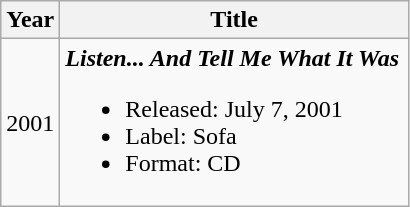<table class="wikitable">
<tr>
<th>Year</th>
<th style="width:225px;">Title</th>
</tr>
<tr>
<td>2001</td>
<td><strong><em>Listen... And Tell Me What It Was</em></strong><br><ul><li>Released: July 7, 2001</li><li>Label: Sofa </li><li>Format: CD</li></ul></td>
</tr>
</table>
